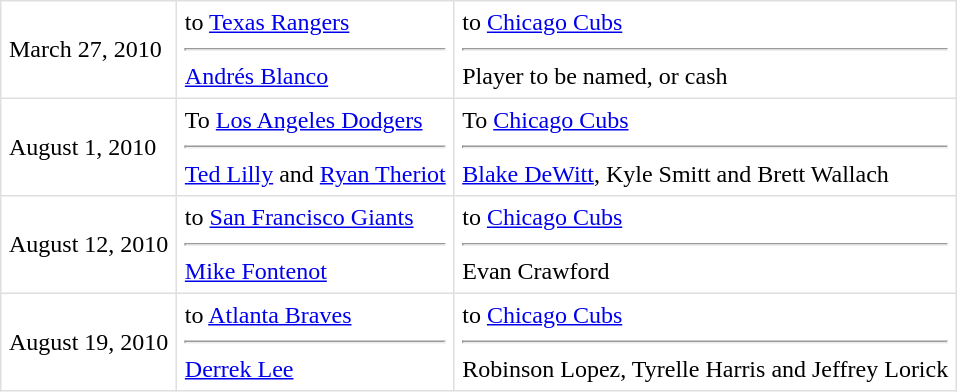<table border=1 style="border-collapse:collapse" bordercolor="#DFDFDF"  cellpadding="5">
<tr bgcolor="#FFFFFF">
<td>March 27, 2010<br></td>
<td valign="top">to <a href='#'>Texas Rangers</a> <hr><a href='#'>Andrés Blanco</a></td>
<td valign="top">to <a href='#'>Chicago Cubs</a> <hr> Player to be named, or cash</td>
</tr>
<tr>
<td>August 1, 2010<br></td>
<td valign="top">To <a href='#'>Los Angeles Dodgers</a> <hr><a href='#'>Ted Lilly</a> and <a href='#'>Ryan Theriot</a></td>
<td valign="top">To <a href='#'>Chicago Cubs</a> <hr><a href='#'>Blake DeWitt</a>, Kyle Smitt and Brett Wallach</td>
</tr>
<tr>
<td>August 12, 2010<br></td>
<td valign="top">to <a href='#'>San Francisco Giants</a> <hr><a href='#'>Mike Fontenot</a></td>
<td valign="top">to <a href='#'>Chicago Cubs</a> <hr> Evan Crawford</td>
</tr>
<tr>
<td>August 19, 2010<br></td>
<td valign="top">to <a href='#'>Atlanta Braves</a> <hr><a href='#'>Derrek Lee</a></td>
<td valign="top">to <a href='#'>Chicago Cubs</a> <hr>Robinson Lopez, Tyrelle Harris and Jeffrey Lorick</td>
</tr>
</table>
